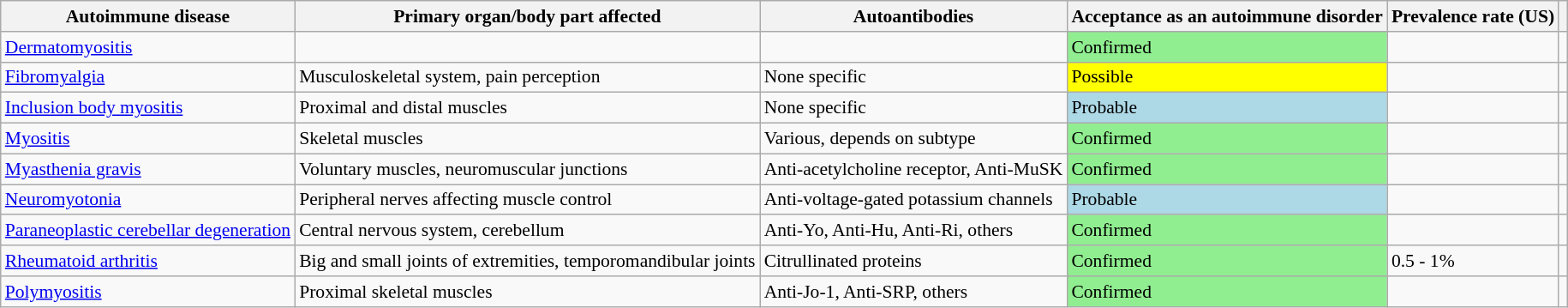<table class="wikitable sortable" style="font-size: 90%;">
<tr>
<th scope="col">Autoimmune disease</th>
<th scope="col">Primary organ/body part affected</th>
<th scope="col">Autoantibodies</th>
<th scope="col">Acceptance as an autoimmune disorder</th>
<th scope="col">Prevalence rate (US)</th>
<th scope="col"></th>
</tr>
<tr>
<td><a href='#'>Dermatomyositis</a></td>
<td></td>
<td></td>
<td bgcolor="lightgreen">Confirmed</td>
<td></td>
<td></td>
</tr>
<tr>
<td><a href='#'>Fibromyalgia</a></td>
<td>Musculoskeletal system, pain perception</td>
<td>None specific</td>
<td bgcolor="yellow">Possible</td>
<td></td>
<td></td>
</tr>
<tr>
<td><a href='#'>Inclusion body myositis</a></td>
<td>Proximal and distal muscles</td>
<td>None specific</td>
<td bgcolor="lightblue">Probable</td>
<td></td>
<td></td>
</tr>
<tr>
<td><a href='#'>Myositis</a></td>
<td>Skeletal muscles</td>
<td>Various, depends on subtype</td>
<td bgcolor="lightgreen">Confirmed</td>
<td></td>
<td></td>
</tr>
<tr>
<td><a href='#'>Myasthenia gravis</a></td>
<td>Voluntary muscles, neuromuscular junctions</td>
<td>Anti-acetylcholine receptor, Anti-MuSK</td>
<td bgcolor="lightgreen">Confirmed</td>
<td></td>
<td></td>
</tr>
<tr>
<td><a href='#'>Neuromyotonia</a></td>
<td>Peripheral nerves affecting muscle control</td>
<td>Anti-voltage-gated potassium channels</td>
<td bgcolor="lightblue">Probable</td>
<td></td>
<td></td>
</tr>
<tr>
<td><a href='#'>Paraneoplastic cerebellar degeneration</a></td>
<td>Central nervous system, cerebellum</td>
<td>Anti-Yo, Anti-Hu, Anti-Ri, others</td>
<td bgcolor="lightgreen">Confirmed</td>
<td></td>
<td></td>
</tr>
<tr>
<td><a href='#'>Rheumatoid arthritis</a></td>
<td>Big and small joints of extremities, temporomandibular joints</td>
<td>Citrullinated proteins</td>
<td bgcolor="lightgreen">Confirmed</td>
<td>0.5 - 1%</td>
</tr>
<tr>
<td><a href='#'>Polymyositis</a></td>
<td>Proximal skeletal muscles</td>
<td>Anti-Jo-1, Anti-SRP, others</td>
<td bgcolor="lightgreen">Confirmed</td>
<td></td>
<td></td>
</tr>
</table>
